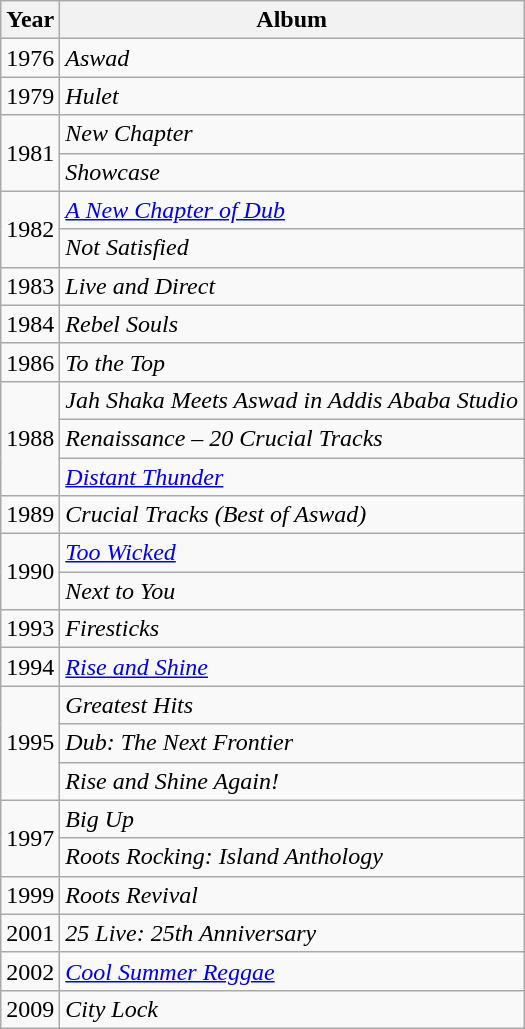<table class="wikitable">
<tr>
<th>Year</th>
<th>Album</th>
</tr>
<tr>
<td>1976</td>
<td><em>Aswad</em></td>
</tr>
<tr>
<td>1979</td>
<td><em>Hulet</em></td>
</tr>
<tr>
<td rowspan="2">1981</td>
<td><em>New Chapter</em></td>
</tr>
<tr>
<td><em>Showcase</em></td>
</tr>
<tr>
<td rowspan="2">1982</td>
<td><em><a href='#'>A New Chapter of Dub</a></em></td>
</tr>
<tr>
<td><em>Not Satisfied</em></td>
</tr>
<tr>
<td>1983</td>
<td><em>Live and Direct</em></td>
</tr>
<tr>
<td>1984</td>
<td><em>Rebel Souls</em></td>
</tr>
<tr>
<td>1986</td>
<td><em>To the Top</em></td>
</tr>
<tr>
<td rowspan="3">1988</td>
<td><em>Jah Shaka Meets Aswad in Addis Ababa Studio</em></td>
</tr>
<tr>
<td><em>Renaissance – 20 Crucial Tracks</em></td>
</tr>
<tr>
<td><em><a href='#'>Distant Thunder</a></em></td>
</tr>
<tr>
<td>1989</td>
<td><em>Crucial Tracks (Best of Aswad)</em></td>
</tr>
<tr>
<td rowspan="2">1990</td>
<td><em><a href='#'>Too Wicked</a></em></td>
</tr>
<tr>
<td><em>Next to You</em></td>
</tr>
<tr>
<td>1993</td>
<td><em>Firesticks</em></td>
</tr>
<tr>
<td>1994</td>
<td><em><a href='#'>Rise and Shine</a></em></td>
</tr>
<tr>
<td rowspan="3">1995</td>
<td><em>Greatest Hits</em></td>
</tr>
<tr>
<td><em>Dub: The Next Frontier</em></td>
</tr>
<tr>
<td><em>Rise and Shine Again!</em></td>
</tr>
<tr>
<td rowspan="2">1997</td>
<td><em>Big Up</em></td>
</tr>
<tr>
<td><em>Roots Rocking: Island Anthology</em></td>
</tr>
<tr>
<td>1999</td>
<td><em>Roots Revival</em></td>
</tr>
<tr>
<td>2001</td>
<td><em>25 Live: 25th Anniversary</em></td>
</tr>
<tr>
<td>2002</td>
<td><em><a href='#'>Cool Summer Reggae</a></em></td>
</tr>
<tr>
<td>2009</td>
<td><em>City Lock</em></td>
</tr>
</table>
